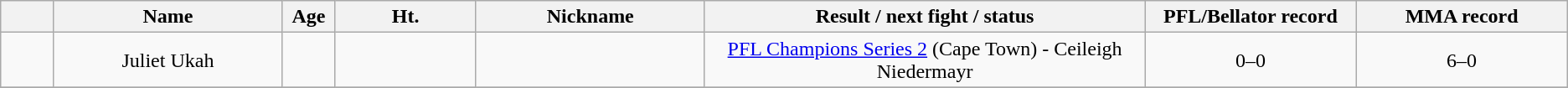<table class="wikitable sortable" style="text-align:center">
<tr>
<th width=3%></th>
<th width=13%>Name</th>
<th width=3%>Age</th>
<th width=8%>Ht.</th>
<th width=13%>Nickname</th>
<th width=25%>Result / next fight / status</th>
<th width="12%">PFL/Bellator record</th>
<th width="12%">MMA record</th>
</tr>
<tr>
<td></td>
<td>Juliet Ukah</td>
<td></td>
<td></td>
<td></td>
<td><a href='#'>PFL Champions Series 2</a> (Cape Town) - Ceileigh Niedermayr</td>
<td>0–0</td>
<td>6–0</td>
</tr>
<tr>
</tr>
</table>
